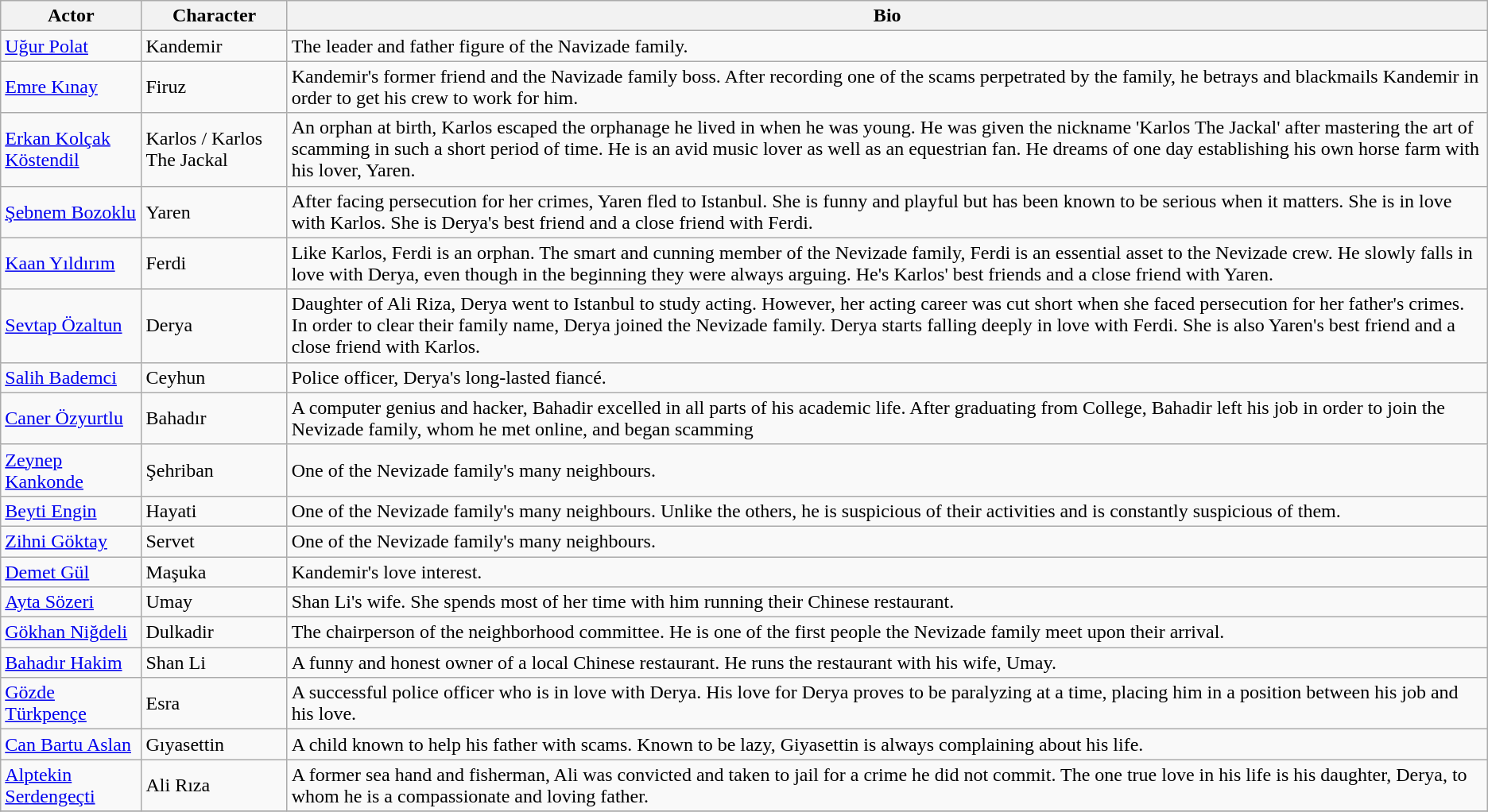<table class="wikitable">
<tr>
<th>Actor</th>
<th>Character</th>
<th>Bio</th>
</tr>
<tr>
<td><a href='#'>Uğur Polat</a></td>
<td>Kandemir</td>
<td>The leader and father figure of the Navizade family.</td>
</tr>
<tr>
<td><a href='#'>Emre Kınay</a></td>
<td>Firuz</td>
<td>Kandemir's former friend and the Navizade family boss. After recording one of the scams perpetrated by the family, he betrays and blackmails Kandemir in order to get his crew to work for him.</td>
</tr>
<tr>
<td><a href='#'>Erkan Kolçak Köstendil</a></td>
<td>Karlos / Karlos The Jackal</td>
<td>An orphan at birth, Karlos escaped the orphanage he lived in when he was young. He was given the nickname 'Karlos The Jackal' after mastering the art of scamming in such a short period of time. He is an avid music lover as well as an equestrian fan. He dreams of one day establishing his own horse farm with his lover, Yaren.</td>
</tr>
<tr>
<td><a href='#'>Şebnem Bozoklu</a></td>
<td>Yaren</td>
<td>After facing persecution for her crimes, Yaren fled to Istanbul. She is funny and playful but has been known to be serious when it matters. She is in love with Karlos. She is Derya's best friend and a close friend with Ferdi.</td>
</tr>
<tr>
<td><a href='#'>Kaan Yıldırım</a></td>
<td>Ferdi</td>
<td>Like Karlos, Ferdi is an orphan. The smart and cunning member of the Nevizade family, Ferdi is an essential asset to the Nevizade crew. He slowly falls in love with Derya, even though in the beginning they were always arguing. He's Karlos' best friends and a close friend with Yaren.</td>
</tr>
<tr>
<td><a href='#'>Sevtap Özaltun</a></td>
<td>Derya</td>
<td>Daughter of Ali Riza, Derya went to Istanbul to study acting. However, her acting career was cut short when she faced persecution for her father's crimes. In order to clear their family name, Derya joined the Nevizade family. Derya starts falling deeply in love with Ferdi. She is also Yaren's best friend and a close friend with Karlos.</td>
</tr>
<tr>
<td><a href='#'>Salih Bademci</a></td>
<td>Ceyhun</td>
<td>Police officer, Derya's long-lasted fiancé.</td>
</tr>
<tr>
<td><a href='#'>Caner Özyurtlu</a></td>
<td>Bahadır</td>
<td>A computer genius and hacker, Bahadir excelled in all parts of his academic life. After graduating from College, Bahadir left his job in order to join the Nevizade family, whom he met online, and began scamming</td>
</tr>
<tr>
<td><a href='#'>Zeynep Kankonde</a></td>
<td>Şehriban</td>
<td>One of the Nevizade family's many neighbours.</td>
</tr>
<tr>
<td><a href='#'>Beyti Engin</a></td>
<td>Hayati</td>
<td>One of the Nevizade family's many neighbours. Unlike the others, he is suspicious of their activities and is constantly suspicious of them.</td>
</tr>
<tr>
<td><a href='#'>Zihni Göktay</a></td>
<td>Servet</td>
<td>One of the Nevizade family's many neighbours.</td>
</tr>
<tr>
<td><a href='#'>Demet Gül</a></td>
<td>Maşuka</td>
<td>Kandemir's love interest.</td>
</tr>
<tr>
<td><a href='#'>Ayta Sözeri</a></td>
<td>Umay</td>
<td>Shan Li's wife. She spends most of her time with him running their Chinese restaurant.</td>
</tr>
<tr>
<td><a href='#'>Gökhan Niğdeli</a></td>
<td>Dulkadir</td>
<td>The chairperson of the neighborhood committee. He is one of the first people the Nevizade family meet upon their arrival.</td>
</tr>
<tr>
<td><a href='#'>Bahadır Hakim</a></td>
<td>Shan Li</td>
<td>A funny and honest owner of a local Chinese restaurant. He runs the restaurant with his wife, Umay.</td>
</tr>
<tr>
<td><a href='#'>Gözde Türkpençe</a></td>
<td>Esra</td>
<td>A successful police officer who is in love with Derya. His love for Derya proves to be paralyzing at a time, placing him in a position between his job and his love.</td>
</tr>
<tr>
<td><a href='#'>Can Bartu Aslan</a></td>
<td>Gıyasettin</td>
<td>A child known to help his father with scams. Known to be lazy, Giyasettin is always complaining about his life.</td>
</tr>
<tr>
<td><a href='#'>Alptekin Serdengeçti</a></td>
<td>Ali Rıza</td>
<td>A former sea hand and fisherman, Ali was convicted and taken to jail for a crime he did not commit. The one true love in his life is his daughter, Derya, to whom he is a compassionate and loving father.</td>
</tr>
<tr>
</tr>
</table>
